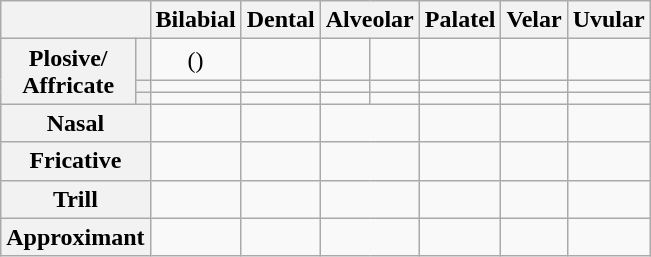<table class="wikitable" style="text-align:center;">
<tr>
<th colspan="2"></th>
<th>Bilabial</th>
<th>Dental</th>
<th colspan="2">Alveolar</th>
<th>Palatel</th>
<th>Velar</th>
<th>Uvular</th>
</tr>
<tr>
<th rowspan="3">Plosive/<br>Affricate</th>
<th></th>
<td>()</td>
<td></td>
<td></td>
<td></td>
<td></td>
<td></td>
<td></td>
</tr>
<tr>
<th></th>
<td></td>
<td></td>
<td></td>
<td> </td>
<td></td>
<td></td>
<td></td>
</tr>
<tr>
<th></th>
<td> </td>
<td></td>
<td> </td>
<td> </td>
<td></td>
<td> </td>
<td></td>
</tr>
<tr>
<th colspan="2">Nasal</th>
<td></td>
<td></td>
<td colspan=2></td>
<td></td>
<td> </td>
<td></td>
</tr>
<tr>
<th colspan="2">Fricative</th>
<td> </td>
<td> </td>
<td colspan=2></td>
<td></td>
<td></td>
<td> </td>
</tr>
<tr>
<th colspan="2">Trill</th>
<td></td>
<td></td>
<td colspan=2></td>
<td></td>
<td></td>
<td></td>
</tr>
<tr>
<th colspan="2">Approximant</th>
<td></td>
<td></td>
<td colspan=2></td>
<td> </td>
<td></td>
<td></td>
</tr>
</table>
